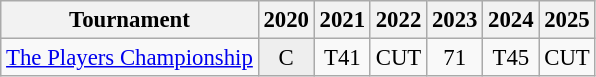<table class="wikitable" style="font-size:95%;text-align:center;">
<tr>
<th>Tournament</th>
<th>2020</th>
<th>2021</th>
<th>2022</th>
<th>2023</th>
<th>2024</th>
<th>2025</th>
</tr>
<tr>
<td align=left><a href='#'>The Players Championship</a></td>
<td style="background:#eeeeee;">C</td>
<td>T41</td>
<td>CUT</td>
<td>71</td>
<td>T45</td>
<td>CUT</td>
</tr>
</table>
